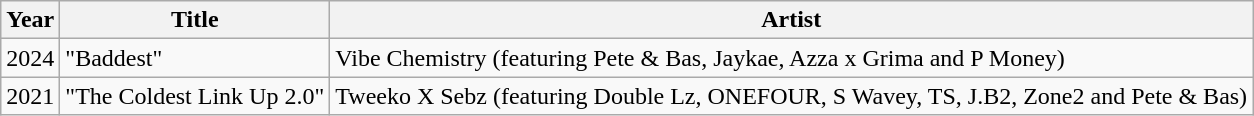<table class="wikitable">
<tr>
<th>Year</th>
<th>Title</th>
<th>Artist</th>
</tr>
<tr>
<td>2024</td>
<td>"Baddest"</td>
<td>Vibe Chemistry (featuring Pete & Bas, Jaykae, Azza x Grima and P Money)</td>
</tr>
<tr>
<td>2021</td>
<td>"The Coldest Link Up 2.0"</td>
<td>Tweeko X Sebz (featuring Double Lz, ONEFOUR, S Wavey, TS, J.B2, Zone2 and Pete & Bas)</td>
</tr>
</table>
